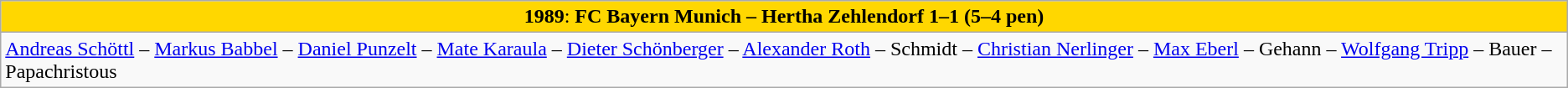<table class="wikitable">
<tr>
<td align="center" bgcolor="#FFD700"><strong>1989</strong>: <strong>FC Bayern Munich – Hertha Zehlendorf 1–1 (5–4 pen)</strong></td>
</tr>
<tr>
<td><a href='#'>Andreas Schöttl</a> – <a href='#'>Markus Babbel</a> – <a href='#'>Daniel Punzelt</a> – <a href='#'>Mate Karaula</a> – <a href='#'>Dieter Schönberger</a> – <a href='#'>Alexander Roth</a> – Schmidt – <a href='#'>Christian Nerlinger</a> – <a href='#'>Max Eberl</a> – Gehann – <a href='#'>Wolfgang Tripp</a> – Bauer –  Papachristous</td>
</tr>
</table>
